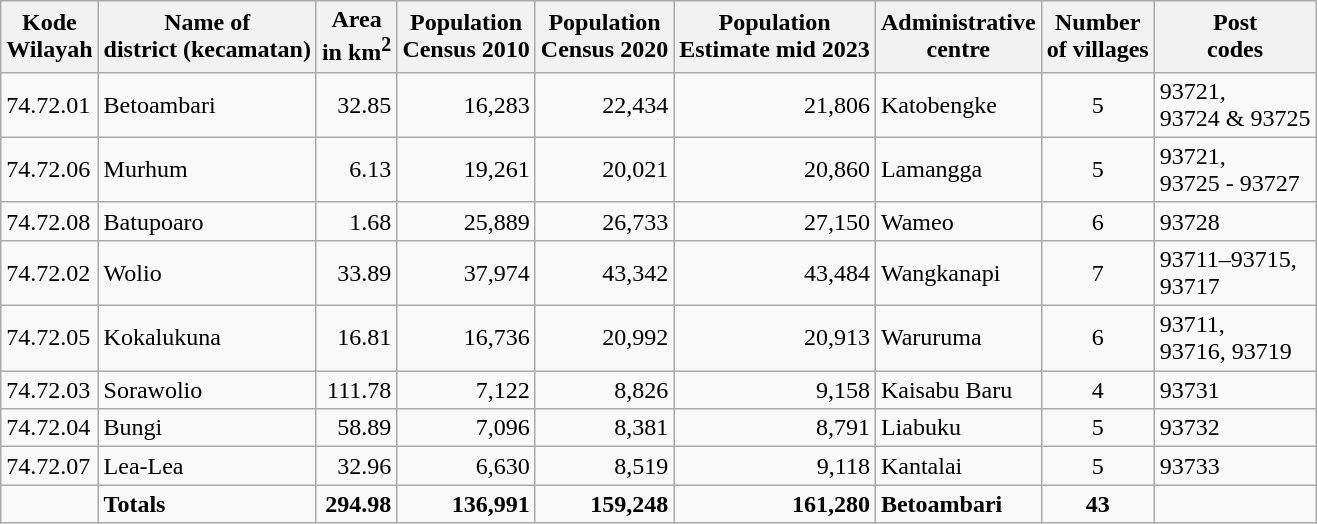<table class="sortable wikitable">
<tr>
<th>Kode<br>Wilayah</th>
<th>Name of<br>district (kecamatan)</th>
<th>Area<br>in km<sup>2</sup></th>
<th>Population<br>Census 2010</th>
<th>Population<br>Census 2020</th>
<th>Population<br>Estimate mid 2023</th>
<th>Administrative<br>centre</th>
<th>Number<br>of villages</th>
<th>Post<br>codes</th>
</tr>
<tr>
<td>74.72.01</td>
<td>Betoambari</td>
<td align="right">32.85</td>
<td align="right">16,283</td>
<td align="right">22,434</td>
<td align="right">21,806</td>
<td>Katobengke</td>
<td align="center">5</td>
<td>93721,<br>93724 & 93725</td>
</tr>
<tr>
<td>74.72.06</td>
<td>Murhum</td>
<td align="right">6.13</td>
<td align="right">19,261</td>
<td align="right">20,021</td>
<td align="right">20,860</td>
<td>Lamangga</td>
<td align="center">5</td>
<td>93721,<br>93725 - 93727</td>
</tr>
<tr>
<td>74.72.08</td>
<td>Batupoaro</td>
<td align="right">1.68</td>
<td align="right">25,889</td>
<td align="right">26,733</td>
<td align="right">27,150</td>
<td>Wameo</td>
<td align="center">6</td>
<td>93728</td>
</tr>
<tr>
<td>74.72.02</td>
<td>Wolio</td>
<td align="right">33.89</td>
<td align="right">37,974</td>
<td align="right">43,342</td>
<td align="right">43,484</td>
<td>Wangkanapi</td>
<td align="center">7</td>
<td>93711–93715,<br>93717</td>
</tr>
<tr>
<td>74.72.05</td>
<td>Kokalukuna</td>
<td align="right">16.81</td>
<td align="right">16,736</td>
<td align="right">20,992</td>
<td align="right">20,913</td>
<td>Waruruma</td>
<td align="center">6</td>
<td>93711,<br>93716, 93719</td>
</tr>
<tr>
<td>74.72.03</td>
<td>Sorawolio</td>
<td align="right">111.78</td>
<td align="right">7,122</td>
<td align="right">8,826</td>
<td align="right">9,158</td>
<td>Kaisabu Baru</td>
<td align="center">4</td>
<td>93731</td>
</tr>
<tr>
<td>74.72.04</td>
<td>Bungi </td>
<td align="right">58.89</td>
<td align="right">7,096</td>
<td align="right">8,381</td>
<td align="right">8,791</td>
<td>Liabuku</td>
<td align="center">5</td>
<td>93732</td>
</tr>
<tr>
<td>74.72.07</td>
<td>Lea-Lea</td>
<td align="right">32.96</td>
<td align="right">6,630</td>
<td align="right">8,519</td>
<td align="right">9,118</td>
<td>Kantalai</td>
<td align="center">5</td>
<td>93733</td>
</tr>
<tr>
<td></td>
<td><strong>Totals</strong></td>
<td align="right"><strong>294.98</strong></td>
<td align="right"><strong>136,991</strong></td>
<td align="right"><strong>159,248</strong></td>
<td align="right"><strong>161,280</strong></td>
<td><strong>Betoambari</strong></td>
<td align="center"><strong>43</strong></td>
<td></td>
</tr>
</table>
